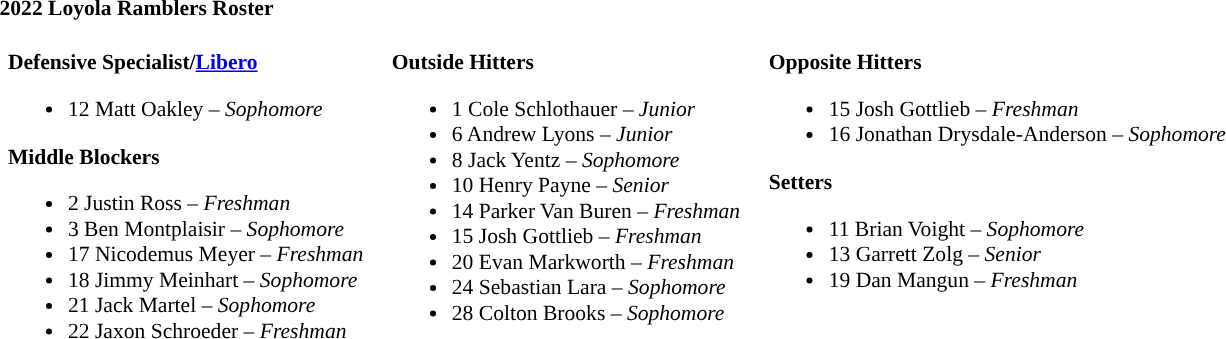<table class="toccolours" style="border-collapse:collapse; font-size:90%;">
<tr>
<td colspan="7"><strong>2022 Loyola Ramblers Roster</strong></td>
</tr>
<tr>
</tr>
<tr>
<td width="03"> </td>
<td valign="top"><br><strong>Defensive Specialist/<a href='#'>Libero</a></strong><ul><li>12 Matt Oakley – <em>Sophomore</em></li></ul><strong>Middle Blockers</strong><ul><li>2 Justin Ross – <em> Freshman</em></li><li>3 Ben Montplaisir – <em>Sophomore</em></li><li>17 Nicodemus Meyer – <em>Freshman</em></li><li>18 Jimmy Meinhart – <em>Sophomore</em></li><li>21 Jack Martel – <em>Sophomore</em></li><li>22 Jaxon Schroeder  – <em>Freshman</em></li></ul></td>
<td width="15"> </td>
<td valign="top"><br><strong>Outside Hitters</strong><ul><li>1 Cole Schlothauer – <em> Junior</em></li><li>6 Andrew Lyons – <em> Junior</em></li><li>8 Jack Yentz – <em> Sophomore</em></li><li>10 Henry Payne – <em> Senior</em></li><li>14 Parker Van Buren – <em> Freshman</em></li><li>15 Josh Gottlieb – <em> Freshman</em></li><li>20 Evan Markworth – <em>Freshman</em></li><li>24 Sebastian Lara – <em>Sophomore</em></li><li>28 Colton Brooks – <em> Sophomore</em></li></ul></td>
<td width="15"> </td>
<td valign="top"><br><strong>Opposite Hitters</strong><ul><li>15 Josh Gottlieb – <em> Freshman</em></li><li>16 Jonathan Drysdale-Anderson – <em>Sophomore</em></li></ul><strong>Setters</strong><ul><li>11 Brian Voight – <em> Sophomore</em></li><li>13 Garrett Zolg – <em> Senior</em></li><li>19 Dan Mangun – <em> Freshman</em></li></ul></td>
<td width="20"> </td>
</tr>
</table>
